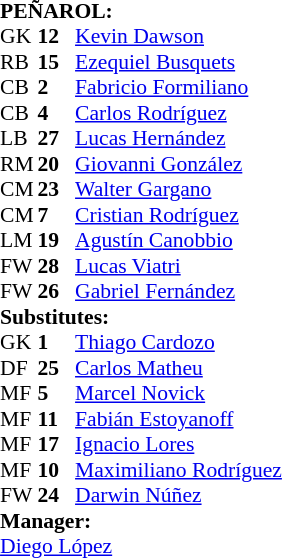<table style="font-size: 90%" cellspacing="0" cellpadding="0" align=center>
<tr>
<td colspan="4"><strong>PEÑAROL:</strong></td>
</tr>
<tr>
<th width=25></th>
<th width=25></th>
</tr>
<tr>
<td>GK</td>
<td><strong>12</strong></td>
<td> <a href='#'>Kevin Dawson</a></td>
</tr>
<tr>
<td>RB</td>
<td><strong>15</strong></td>
<td> <a href='#'>Ezequiel Busquets</a></td>
<td></td>
</tr>
<tr>
<td>CB</td>
<td><strong>2</strong></td>
<td> <a href='#'>Fabricio Formiliano</a></td>
</tr>
<tr>
<td>CB</td>
<td><strong>4</strong></td>
<td> <a href='#'>Carlos Rodríguez</a></td>
</tr>
<tr>
<td>LB</td>
<td><strong>27</strong></td>
<td> <a href='#'>Lucas Hernández</a></td>
</tr>
<tr>
<td>RM</td>
<td><strong>20</strong></td>
<td> <a href='#'>Giovanni González</a></td>
<td></td>
</tr>
<tr>
<td>CM</td>
<td><strong>23</strong></td>
<td> <a href='#'>Walter Gargano</a></td>
</tr>
<tr>
<td>CM</td>
<td><strong>7</strong></td>
<td> <a href='#'>Cristian Rodríguez</a></td>
</tr>
<tr>
<td>LM</td>
<td><strong>19</strong></td>
<td> <a href='#'>Agustín Canobbio</a></td>
<td></td>
</tr>
<tr>
<td>FW</td>
<td><strong>28</strong></td>
<td> <a href='#'>Lucas Viatri</a></td>
</tr>
<tr>
<td>FW</td>
<td><strong>26</strong></td>
<td> <a href='#'>Gabriel Fernández</a></td>
<td></td>
</tr>
<tr>
<td colspan=3><strong>Substitutes:</strong></td>
</tr>
<tr>
<td>GK</td>
<td><strong>1</strong></td>
<td> <a href='#'>Thiago Cardozo</a></td>
</tr>
<tr>
<td>DF</td>
<td><strong>25</strong></td>
<td> <a href='#'>Carlos Matheu</a></td>
</tr>
<tr>
<td>MF</td>
<td><strong>5</strong></td>
<td> <a href='#'>Marcel Novick</a></td>
</tr>
<tr>
<td>MF</td>
<td><strong>11</strong></td>
<td> <a href='#'>Fabián Estoyanoff</a></td>
<td></td>
<td></td>
</tr>
<tr>
<td>MF</td>
<td><strong>17</strong></td>
<td> <a href='#'>Ignacio Lores</a></td>
</tr>
<tr>
<td>MF</td>
<td><strong>10</strong></td>
<td> <a href='#'>Maximiliano Rodríguez</a></td>
<td></td>
</tr>
<tr>
<td>FW</td>
<td><strong>24</strong></td>
<td> <a href='#'>Darwin Núñez</a></td>
<td></td>
</tr>
<tr>
<td colspan=3><strong>Manager:</strong></td>
</tr>
<tr>
<td colspan=4> <a href='#'>Diego López</a></td>
</tr>
</table>
